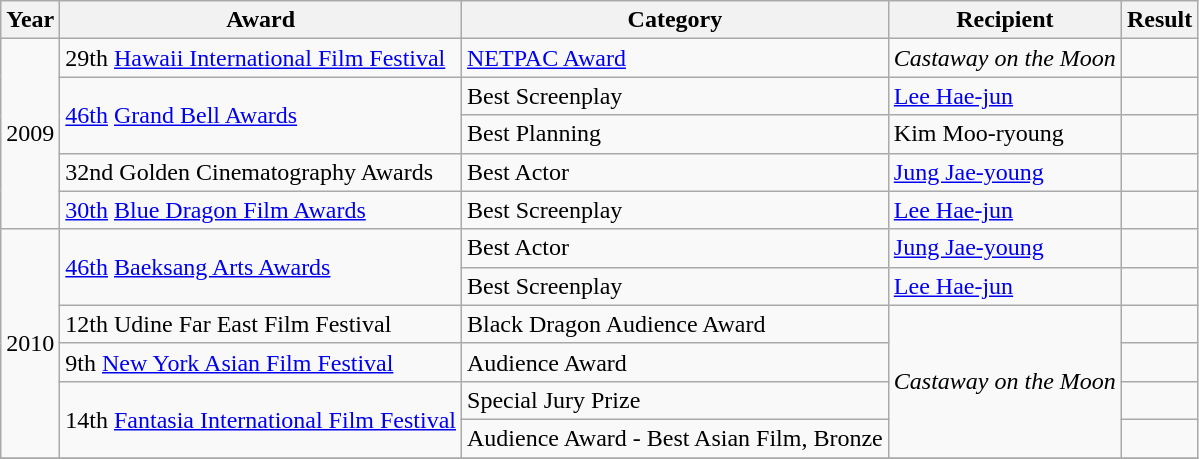<table class="wikitable">
<tr>
<th>Year</th>
<th>Award</th>
<th>Category</th>
<th>Recipient</th>
<th>Result</th>
</tr>
<tr>
<td rowspan=5>2009</td>
<td>29th <a href='#'>Hawaii International Film Festival</a></td>
<td><a href='#'>NETPAC Award</a></td>
<td><em>Castaway on the Moon</em></td>
<td></td>
</tr>
<tr>
<td rowspan=2><a href='#'>46th</a> <a href='#'>Grand Bell Awards</a></td>
<td>Best Screenplay</td>
<td><a href='#'>Lee Hae-jun</a></td>
<td></td>
</tr>
<tr>
<td>Best Planning</td>
<td>Kim Moo-ryoung</td>
<td></td>
</tr>
<tr>
<td>32nd Golden Cinematography Awards</td>
<td>Best Actor</td>
<td><a href='#'>Jung Jae-young</a></td>
<td></td>
</tr>
<tr>
<td><a href='#'>30th</a> <a href='#'>Blue Dragon Film Awards</a></td>
<td>Best Screenplay</td>
<td><a href='#'>Lee Hae-jun</a></td>
<td></td>
</tr>
<tr>
<td rowspan=6>2010</td>
<td rowspan=2><a href='#'>46th</a> <a href='#'>Baeksang Arts Awards</a></td>
<td>Best Actor</td>
<td><a href='#'>Jung Jae-young</a></td>
<td></td>
</tr>
<tr>
<td>Best Screenplay</td>
<td><a href='#'>Lee Hae-jun</a></td>
<td></td>
</tr>
<tr>
<td>12th Udine Far East Film Festival</td>
<td>Black Dragon Audience Award</td>
<td rowspan=4><em>Castaway on the Moon</em></td>
<td></td>
</tr>
<tr>
<td>9th <a href='#'>New York Asian Film Festival</a></td>
<td>Audience Award</td>
<td></td>
</tr>
<tr>
<td rowspan=2>14th <a href='#'>Fantasia International Film Festival</a></td>
<td>Special Jury Prize</td>
<td></td>
</tr>
<tr>
<td>Audience Award - Best Asian Film, Bronze</td>
<td></td>
</tr>
<tr>
</tr>
</table>
